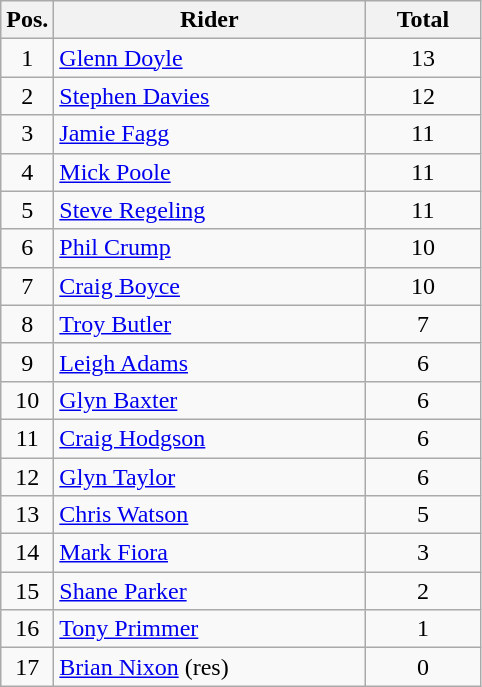<table class=wikitable>
<tr>
<th width=25px>Pos.</th>
<th width=200px>Rider</th>
<th width=70px>Total</th>
</tr>
<tr align=center >
<td>1</td>
<td align=left><a href='#'>Glenn Doyle</a></td>
<td>13</td>
</tr>
<tr align=center>
<td>2</td>
<td align=left><a href='#'>Stephen Davies</a></td>
<td>12</td>
</tr>
<tr align=center>
<td>3</td>
<td align=left><a href='#'>Jamie Fagg</a></td>
<td>11</td>
</tr>
<tr align=center>
<td>4</td>
<td align=left><a href='#'>Mick Poole</a></td>
<td>11</td>
</tr>
<tr align=center>
<td>5</td>
<td align=left><a href='#'>Steve Regeling</a></td>
<td>11</td>
</tr>
<tr align=center>
<td>6</td>
<td align=left><a href='#'>Phil Crump</a></td>
<td>10</td>
</tr>
<tr align=center>
<td>7</td>
<td align=left><a href='#'>Craig Boyce</a></td>
<td>10</td>
</tr>
<tr align=center>
<td>8</td>
<td align=left><a href='#'>Troy Butler</a></td>
<td>7</td>
</tr>
<tr align=center>
<td>9</td>
<td align=left><a href='#'>Leigh Adams</a></td>
<td>6</td>
</tr>
<tr align=center>
<td>10</td>
<td align=left><a href='#'>Glyn Baxter</a></td>
<td>6</td>
</tr>
<tr align=center>
<td>11</td>
<td align=left><a href='#'>Craig Hodgson</a></td>
<td>6</td>
</tr>
<tr align=center>
<td>12</td>
<td align=left><a href='#'>Glyn Taylor</a></td>
<td>6</td>
</tr>
<tr align=center>
<td>13</td>
<td align=left><a href='#'>Chris Watson</a></td>
<td>5</td>
</tr>
<tr align=center>
<td>14</td>
<td align=left><a href='#'>Mark Fiora</a></td>
<td>3</td>
</tr>
<tr align=center>
<td>15</td>
<td align=left><a href='#'>Shane Parker</a></td>
<td>2</td>
</tr>
<tr align=center>
<td>16</td>
<td align=left><a href='#'>Tony Primmer</a></td>
<td>1</td>
</tr>
<tr align=center>
<td>17</td>
<td align=left><a href='#'>Brian Nixon</a> (res)</td>
<td>0</td>
</tr>
</table>
